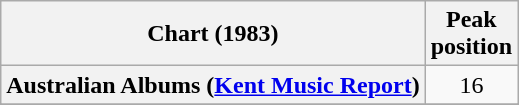<table class="wikitable sortable plainrowheaders" style="text-align:center">
<tr>
<th scope="col">Chart (1983)</th>
<th scope="col">Peak<br> position</th>
</tr>
<tr>
<th scope="row">Australian Albums (<a href='#'>Kent Music Report</a>)</th>
<td align="center">16</td>
</tr>
<tr>
</tr>
<tr>
</tr>
<tr>
</tr>
</table>
